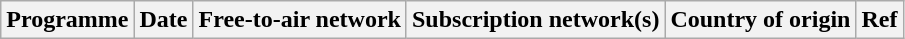<table class="wikitable plainrowheaders sortable" style="text-align:left">
<tr>
<th scope="col">Programme</th>
<th scope="col">Date</th>
<th scope="col">Free-to-air network</th>
<th scope="col">Subscription network(s)</th>
<th scope="col">Country of origin</th>
<th scope="col" class="unsortable">Ref</th>
</tr>
</table>
